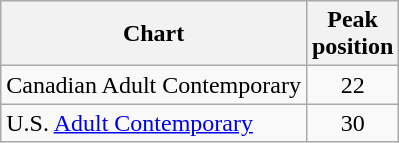<table class="wikitable">
<tr>
<th>Chart</th>
<th>Peak<br>position</th>
</tr>
<tr>
<td>Canadian Adult Contemporary</td>
<td align="center">22</td>
</tr>
<tr>
<td>U.S. <a href='#'>Adult Contemporary</a></td>
<td align="center">30</td>
</tr>
</table>
